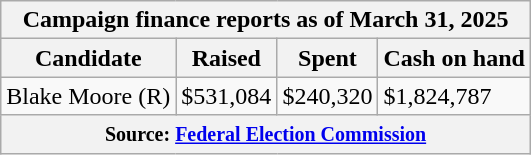<table class="wikitable sortable">
<tr>
<th colspan=4>Campaign finance reports as of March 31, 2025</th>
</tr>
<tr style="text-align:center;">
<th>Candidate</th>
<th>Raised</th>
<th>Spent</th>
<th>Cash on hand</th>
</tr>
<tr>
<td>Blake Moore (R)</td>
<td>$531,084</td>
<td>$240,320</td>
<td>$1,824,787</td>
</tr>
<tr>
<th colspan="4"><small>Source: <a href='#'>Federal Election Commission</a></small></th>
</tr>
</table>
